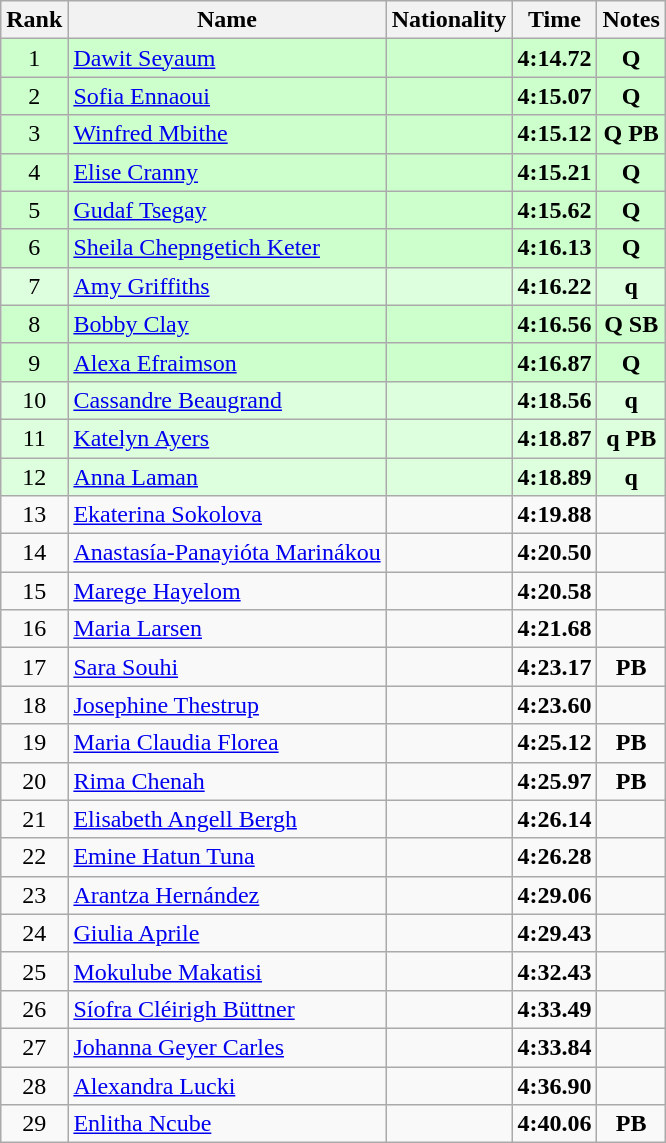<table class="wikitable sortable" style="text-align:center">
<tr>
<th>Rank</th>
<th>Name</th>
<th>Nationality</th>
<th>Time</th>
<th>Notes</th>
</tr>
<tr bgcolor=ccffcc>
<td>1</td>
<td align=left><a href='#'>Dawit Seyaum</a></td>
<td align=left></td>
<td><strong>4:14.72</strong></td>
<td><strong>Q</strong></td>
</tr>
<tr bgcolor=ccffcc>
<td>2</td>
<td align=left><a href='#'>Sofia Ennaoui</a></td>
<td align=left></td>
<td><strong>4:15.07</strong></td>
<td><strong>Q</strong></td>
</tr>
<tr bgcolor=ccffcc>
<td>3</td>
<td align=left><a href='#'>Winfred Mbithe</a></td>
<td align=left></td>
<td><strong>4:15.12</strong></td>
<td><strong>Q PB</strong></td>
</tr>
<tr bgcolor=ccffcc>
<td>4</td>
<td align=left><a href='#'>Elise Cranny</a></td>
<td align=left></td>
<td><strong>4:15.21</strong></td>
<td><strong>Q</strong></td>
</tr>
<tr bgcolor=ccffcc>
<td>5</td>
<td align=left><a href='#'>Gudaf Tsegay</a></td>
<td align=left></td>
<td><strong>4:15.62</strong></td>
<td><strong>Q</strong></td>
</tr>
<tr bgcolor=ccffcc>
<td>6</td>
<td align=left><a href='#'>Sheila Chepngetich Keter</a></td>
<td align=left></td>
<td><strong>4:16.13</strong></td>
<td><strong>Q</strong></td>
</tr>
<tr bgcolor=ddffdd>
<td>7</td>
<td align=left><a href='#'>Amy Griffiths</a></td>
<td align=left></td>
<td><strong>4:16.22</strong></td>
<td><strong>q</strong></td>
</tr>
<tr bgcolor=ccffcc>
<td>8</td>
<td align=left><a href='#'>Bobby Clay</a></td>
<td align=left></td>
<td><strong>4:16.56</strong></td>
<td><strong>Q SB</strong></td>
</tr>
<tr bgcolor=ccffcc>
<td>9</td>
<td align=left><a href='#'>Alexa Efraimson</a></td>
<td align=left></td>
<td><strong>4:16.87</strong></td>
<td><strong>Q</strong></td>
</tr>
<tr bgcolor=ddffdd>
<td>10</td>
<td align=left><a href='#'>Cassandre Beaugrand</a></td>
<td align=left></td>
<td><strong>4:18.56</strong></td>
<td><strong>q</strong></td>
</tr>
<tr bgcolor=ddffdd>
<td>11</td>
<td align=left><a href='#'>Katelyn Ayers</a></td>
<td align=left></td>
<td><strong>4:18.87</strong></td>
<td><strong>q PB</strong></td>
</tr>
<tr bgcolor=ddffdd>
<td>12</td>
<td align=left><a href='#'>Anna Laman</a></td>
<td align=left></td>
<td><strong>4:18.89</strong></td>
<td><strong>q</strong></td>
</tr>
<tr>
<td>13</td>
<td align=left><a href='#'>Ekaterina Sokolova</a></td>
<td align=left></td>
<td><strong>4:19.88</strong></td>
<td></td>
</tr>
<tr>
<td>14</td>
<td align=left><a href='#'>Anastasía-Panayióta Marinákou</a></td>
<td align=left></td>
<td><strong>4:20.50</strong></td>
<td></td>
</tr>
<tr>
<td>15</td>
<td align=left><a href='#'>Marege Hayelom</a></td>
<td align=left></td>
<td><strong>4:20.58</strong></td>
<td></td>
</tr>
<tr>
<td>16</td>
<td align=left><a href='#'>Maria Larsen</a></td>
<td align=left></td>
<td><strong>4:21.68</strong></td>
<td></td>
</tr>
<tr>
<td>17</td>
<td align=left><a href='#'>Sara Souhi</a></td>
<td align=left></td>
<td><strong>4:23.17</strong></td>
<td><strong>PB</strong></td>
</tr>
<tr>
<td>18</td>
<td align=left><a href='#'>Josephine Thestrup</a></td>
<td align=left></td>
<td><strong>4:23.60</strong></td>
<td></td>
</tr>
<tr>
<td>19</td>
<td align=left><a href='#'>Maria Claudia Florea</a></td>
<td align=left></td>
<td><strong>4:25.12</strong></td>
<td><strong>PB</strong></td>
</tr>
<tr>
<td>20</td>
<td align=left><a href='#'>Rima Chenah</a></td>
<td align=left></td>
<td><strong>4:25.97</strong></td>
<td><strong>PB</strong></td>
</tr>
<tr>
<td>21</td>
<td align=left><a href='#'>Elisabeth Angell Bergh</a></td>
<td align=left></td>
<td><strong>4:26.14</strong></td>
<td></td>
</tr>
<tr>
<td>22</td>
<td align=left><a href='#'>Emine Hatun Tuna</a></td>
<td align=left></td>
<td><strong>4:26.28</strong></td>
<td></td>
</tr>
<tr>
<td>23</td>
<td align=left><a href='#'>Arantza Hernández</a></td>
<td align=left></td>
<td><strong>4:29.06</strong></td>
<td></td>
</tr>
<tr>
<td>24</td>
<td align=left><a href='#'>Giulia Aprile</a></td>
<td align=left></td>
<td><strong>4:29.43</strong></td>
<td></td>
</tr>
<tr>
<td>25</td>
<td align=left><a href='#'>Mokulube Makatisi</a></td>
<td align=left></td>
<td><strong>4:32.43</strong></td>
<td></td>
</tr>
<tr>
<td>26</td>
<td align=left><a href='#'>Síofra Cléirigh Büttner</a></td>
<td align=left></td>
<td><strong>4:33.49</strong></td>
<td></td>
</tr>
<tr>
<td>27</td>
<td align=left><a href='#'>Johanna Geyer Carles</a></td>
<td align=left></td>
<td><strong>4:33.84</strong></td>
<td></td>
</tr>
<tr>
<td>28</td>
<td align=left><a href='#'>Alexandra Lucki</a></td>
<td align=left></td>
<td><strong>4:36.90</strong></td>
<td></td>
</tr>
<tr>
<td>29</td>
<td align=left><a href='#'>Enlitha Ncube</a></td>
<td align=left></td>
<td><strong>4:40.06</strong></td>
<td><strong>PB</strong></td>
</tr>
</table>
